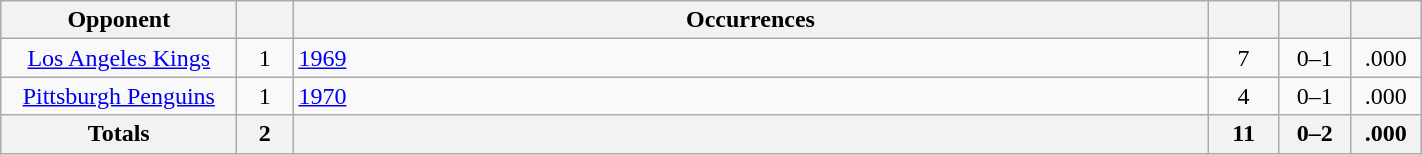<table class="wikitable sortable" style="text-align: center; width: 75%;">
<tr>
<th width="150">Opponent</th>
<th width="30"></th>
<th>Occurrences</th>
<th width="40"></th>
<th width="40"></th>
<th width="40"></th>
</tr>
<tr>
<td><a href='#'>Los Angeles Kings</a></td>
<td>1</td>
<td align=left><a href='#'>1969</a></td>
<td>7</td>
<td>0–1</td>
<td>.000</td>
</tr>
<tr>
<td><a href='#'>Pittsburgh Penguins</a></td>
<td>1</td>
<td align=left><a href='#'>1970</a></td>
<td>4</td>
<td>0–1</td>
<td>.000</td>
</tr>
<tr>
<th width="150">Totals</th>
<th width="30">2</th>
<th></th>
<th width="40">11</th>
<th width="40">0–2</th>
<th width="40">.000</th>
</tr>
</table>
